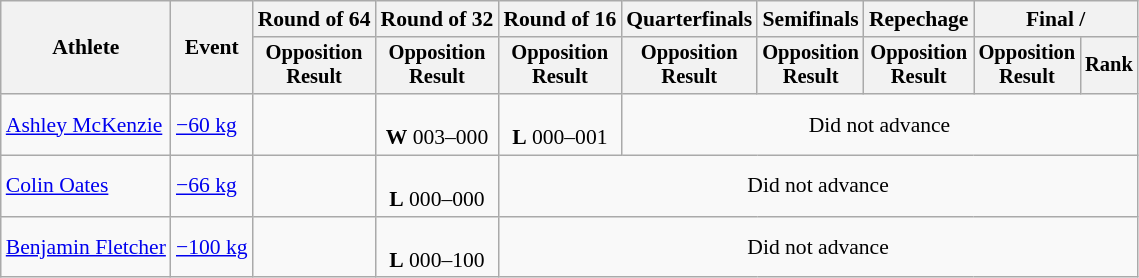<table class="wikitable" style="font-size:90%">
<tr>
<th rowspan="2">Athlete</th>
<th rowspan="2">Event</th>
<th>Round of 64</th>
<th>Round of 32</th>
<th>Round of 16</th>
<th>Quarterfinals</th>
<th>Semifinals</th>
<th>Repechage</th>
<th colspan=2>Final / </th>
</tr>
<tr style="font-size:95%">
<th>Opposition<br>Result</th>
<th>Opposition<br>Result</th>
<th>Opposition<br>Result</th>
<th>Opposition<br>Result</th>
<th>Opposition<br>Result</th>
<th>Opposition<br>Result</th>
<th>Opposition<br>Result</th>
<th>Rank</th>
</tr>
<tr align=center>
<td align=left><a href='#'>Ashley McKenzie</a></td>
<td align=left><a href='#'>−60 kg</a></td>
<td></td>
<td><br><strong>W</strong> 003–000</td>
<td><br> <strong>L</strong> 000–001</td>
<td colspan=5>Did not advance</td>
</tr>
<tr align=center>
<td align=left><a href='#'>Colin Oates</a></td>
<td align=left><a href='#'>−66 kg</a></td>
<td></td>
<td><br><strong>L</strong> 000–000 </td>
<td colspan=6>Did not advance</td>
</tr>
<tr align=center>
<td align=left><a href='#'>Benjamin Fletcher</a></td>
<td align=left><a href='#'>−100 kg</a></td>
<td></td>
<td><br><strong>L</strong> 000–100</td>
<td colspan=6>Did not advance</td>
</tr>
</table>
